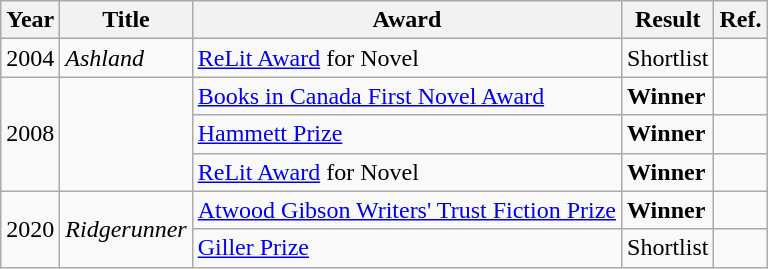<table class="wikitable">
<tr>
<th>Year</th>
<th>Title</th>
<th>Award</th>
<th>Result</th>
<th>Ref.</th>
</tr>
<tr>
<td>2004</td>
<td><em>Ashland</em></td>
<td><a href='#'>ReLit Award</a> for Novel</td>
<td>Shortlist</td>
<td></td>
</tr>
<tr>
<td rowspan="3">2008</td>
<td rowspan="3"><em></em></td>
<td><a href='#'>Books in Canada First Novel Award</a></td>
<td><strong>Winner</strong></td>
<td></td>
</tr>
<tr>
<td><a href='#'>Hammett Prize</a></td>
<td><strong>Winner</strong></td>
<td></td>
</tr>
<tr>
<td><a href='#'>ReLit Award</a> for Novel</td>
<td><strong>Winner</strong></td>
<td></td>
</tr>
<tr>
<td rowspan="2">2020</td>
<td rowspan="2"><em>Ridgerunner</em></td>
<td><a href='#'>Atwood Gibson Writers' Trust Fiction Prize</a></td>
<td><strong>Winner</strong></td>
<td></td>
</tr>
<tr>
<td><a href='#'>Giller Prize</a></td>
<td>Shortlist</td>
<td></td>
</tr>
</table>
